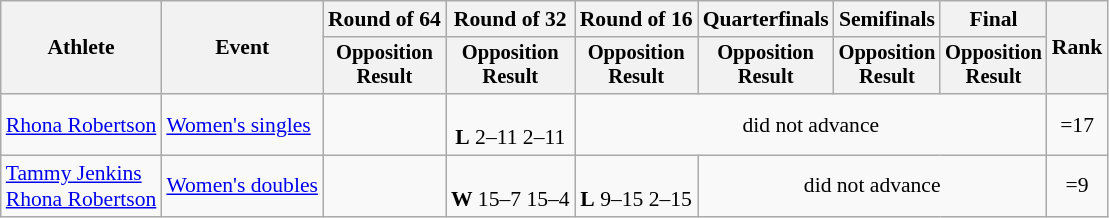<table class="wikitable" style="font-size:90%;text-align:center;">
<tr>
<th rowspan=2>Athlete</th>
<th rowspan=2>Event</th>
<th>Round of 64</th>
<th>Round of 32</th>
<th>Round of 16</th>
<th>Quarterfinals</th>
<th>Semifinals</th>
<th>Final</th>
<th rowspan=2>Rank</th>
</tr>
<tr style="font-size:95%">
<th>Opposition<br>Result</th>
<th>Opposition<br>Result</th>
<th>Opposition<br>Result</th>
<th>Opposition<br>Result</th>
<th>Opposition<br>Result</th>
<th>Opposition<br>Result</th>
</tr>
<tr>
<td align=left><a href='#'>Rhona Robertson</a></td>
<td align=left><a href='#'>Women's singles</a></td>
<td></td>
<td><br><strong>L</strong> 2–11 2–11</td>
<td colspan=4>did not advance</td>
<td>=17</td>
</tr>
<tr>
<td align=left><a href='#'>Tammy Jenkins</a><br><a href='#'>Rhona Robertson</a></td>
<td align=left><a href='#'>Women's doubles</a></td>
<td></td>
<td><br><strong>W</strong> 15–7 15–4</td>
<td><br><strong>L</strong> 9–15 2–15</td>
<td colspan=3>did not advance</td>
<td>=9</td>
</tr>
</table>
